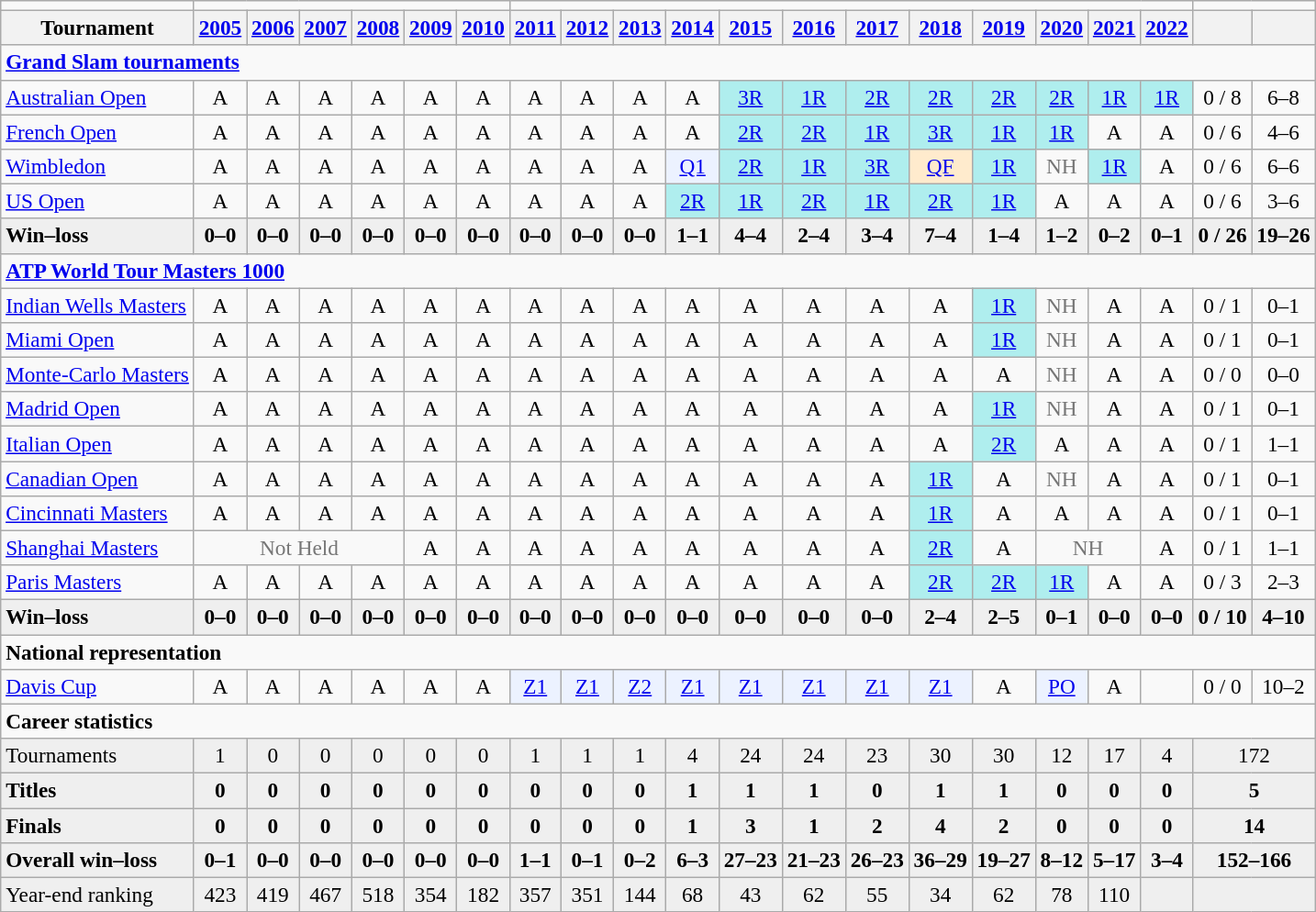<table class=wikitable style=text-align:center;font-size:97%>
<tr>
<td></td>
<td colspan=6></td>
<td colspan="12"></td>
<td colspan=2></td>
</tr>
<tr>
<th>Tournament</th>
<th><a href='#'>2005</a></th>
<th><a href='#'>2006</a></th>
<th><a href='#'>2007</a></th>
<th><a href='#'>2008</a></th>
<th><a href='#'>2009</a></th>
<th><a href='#'>2010</a></th>
<th><a href='#'>2011</a></th>
<th><a href='#'>2012</a></th>
<th><a href='#'>2013</a></th>
<th><a href='#'>2014</a></th>
<th><a href='#'>2015</a></th>
<th><a href='#'>2016</a></th>
<th><a href='#'>2017</a></th>
<th><a href='#'>2018</a></th>
<th><a href='#'>2019</a></th>
<th><a href='#'>2020</a></th>
<th><a href='#'>2021</a></th>
<th><a href='#'>2022</a></th>
<th></th>
<th></th>
</tr>
<tr>
<td colspan="21" align="left"><strong><a href='#'>Grand Slam tournaments</a></strong></td>
</tr>
<tr>
<td align=left><a href='#'>Australian Open</a></td>
<td>A</td>
<td>A</td>
<td>A</td>
<td>A</td>
<td>A</td>
<td>A</td>
<td>A</td>
<td>A</td>
<td>A</td>
<td>A</td>
<td bgcolor=afeeee><a href='#'>3R</a></td>
<td bgcolor=afeeee><a href='#'>1R</a></td>
<td bgcolor=afeeee><a href='#'>2R</a></td>
<td bgcolor=afeeee><a href='#'>2R</a></td>
<td bgcolor=afeeee><a href='#'>2R</a></td>
<td bgcolor=afeeee><a href='#'>2R</a></td>
<td bgcolor=afeeee><a href='#'>1R</a></td>
<td bgcolor=afeeee><a href='#'>1R</a></td>
<td>0 / 8</td>
<td>6–8</td>
</tr>
<tr>
<td align=left><a href='#'>French Open</a></td>
<td>A</td>
<td>A</td>
<td>A</td>
<td>A</td>
<td>A</td>
<td>A</td>
<td>A</td>
<td>A</td>
<td>A</td>
<td>A</td>
<td bgcolor=afeeee><a href='#'>2R</a></td>
<td bgcolor=afeeee><a href='#'>2R</a></td>
<td bgcolor=afeeee><a href='#'>1R</a></td>
<td bgcolor=afeeee><a href='#'>3R</a></td>
<td bgcolor=afeeee><a href='#'>1R</a></td>
<td bgcolor=afeeee><a href='#'>1R</a></td>
<td>A</td>
<td>A</td>
<td>0 / 6</td>
<td>4–6</td>
</tr>
<tr>
<td align=left><a href='#'>Wimbledon</a></td>
<td>A</td>
<td>A</td>
<td>A</td>
<td>A</td>
<td>A</td>
<td>A</td>
<td>A</td>
<td>A</td>
<td>A</td>
<td bgcolor=ecf2ff><a href='#'>Q1</a></td>
<td bgcolor=afeeee><a href='#'>2R</a></td>
<td bgcolor=afeeee><a href='#'>1R</a></td>
<td bgcolor=afeeee><a href='#'>3R</a></td>
<td bgcolor=ffebcd><a href='#'>QF</a></td>
<td bgcolor=afeeee><a href='#'>1R</a></td>
<td style=color:#767676>NH</td>
<td bgcolor=afeeee><a href='#'>1R</a></td>
<td>A</td>
<td>0 / 6</td>
<td>6–6</td>
</tr>
<tr>
<td align=left><a href='#'>US Open</a></td>
<td>A</td>
<td>A</td>
<td>A</td>
<td>A</td>
<td>A</td>
<td>A</td>
<td>A</td>
<td>A</td>
<td>A</td>
<td bgcolor=afeeee><a href='#'>2R</a></td>
<td bgcolor=afeeee><a href='#'>1R</a></td>
<td bgcolor=afeeee><a href='#'>2R</a></td>
<td bgcolor=afeeee><a href='#'>1R</a></td>
<td bgcolor=afeeee><a href='#'>2R</a></td>
<td bgcolor=afeeee><a href='#'>1R</a></td>
<td>A</td>
<td>A</td>
<td>A</td>
<td>0 / 6</td>
<td>3–6</td>
</tr>
<tr style=font-weight:bold;background:#efefef>
<td style=text-align:left>Win–loss</td>
<td>0–0</td>
<td>0–0</td>
<td>0–0</td>
<td>0–0</td>
<td>0–0</td>
<td>0–0</td>
<td>0–0</td>
<td>0–0</td>
<td>0–0</td>
<td>1–1</td>
<td>4–4</td>
<td>2–4</td>
<td>3–4</td>
<td>7–4</td>
<td>1–4</td>
<td>1–2</td>
<td>0–2</td>
<td>0–1</td>
<td>0 / 26</td>
<td>19–26</td>
</tr>
<tr>
<td colspan="21" align="left"><strong><a href='#'>ATP World Tour Masters 1000</a></strong></td>
</tr>
<tr>
<td align=left><a href='#'>Indian Wells Masters</a></td>
<td>A</td>
<td>A</td>
<td>A</td>
<td>A</td>
<td>A</td>
<td>A</td>
<td>A</td>
<td>A</td>
<td>A</td>
<td>A</td>
<td>A</td>
<td>A</td>
<td>A</td>
<td>A</td>
<td bgcolor=afeeee><a href='#'>1R</a></td>
<td style="color:#767676">NH</td>
<td>A</td>
<td>A</td>
<td>0 / 1</td>
<td>0–1</td>
</tr>
<tr>
<td align=left><a href='#'>Miami Open</a></td>
<td>A</td>
<td>A</td>
<td>A</td>
<td>A</td>
<td>A</td>
<td>A</td>
<td>A</td>
<td>A</td>
<td>A</td>
<td>A</td>
<td>A</td>
<td>A</td>
<td>A</td>
<td>A</td>
<td bgcolor=afeeee><a href='#'>1R</a></td>
<td style=color:#767676>NH</td>
<td>A</td>
<td>A</td>
<td>0 / 1</td>
<td>0–1</td>
</tr>
<tr>
<td align=left><a href='#'>Monte-Carlo Masters</a></td>
<td>A</td>
<td>A</td>
<td>A</td>
<td>A</td>
<td>A</td>
<td>A</td>
<td>A</td>
<td>A</td>
<td>A</td>
<td>A</td>
<td>A</td>
<td>A</td>
<td>A</td>
<td>A</td>
<td>A</td>
<td style=color:#767676>NH</td>
<td>A</td>
<td>A</td>
<td>0 / 0</td>
<td>0–0</td>
</tr>
<tr>
<td align=left><a href='#'>Madrid Open</a></td>
<td>A</td>
<td>A</td>
<td>A</td>
<td>A</td>
<td>A</td>
<td>A</td>
<td>A</td>
<td>A</td>
<td>A</td>
<td>A</td>
<td>A</td>
<td>A</td>
<td>A</td>
<td>A</td>
<td bgcolor=afeeee><a href='#'>1R</a></td>
<td style=color:#767676>NH</td>
<td>A</td>
<td>A</td>
<td>0 / 1</td>
<td>0–1</td>
</tr>
<tr>
<td align=left><a href='#'>Italian Open</a></td>
<td>A</td>
<td>A</td>
<td>A</td>
<td>A</td>
<td>A</td>
<td>A</td>
<td>A</td>
<td>A</td>
<td>A</td>
<td>A</td>
<td>A</td>
<td>A</td>
<td>A</td>
<td>A</td>
<td bgcolor=afeeee><a href='#'>2R</a></td>
<td>A</td>
<td>A</td>
<td>A</td>
<td>0 / 1</td>
<td>1–1</td>
</tr>
<tr>
<td align=left><a href='#'>Canadian Open</a></td>
<td>A</td>
<td>A</td>
<td>A</td>
<td>A</td>
<td>A</td>
<td>A</td>
<td>A</td>
<td>A</td>
<td>A</td>
<td>A</td>
<td>A</td>
<td>A</td>
<td>A</td>
<td bgcolor=afeeee><a href='#'>1R</a></td>
<td>A</td>
<td style=color:#767676>NH</td>
<td>A</td>
<td>A</td>
<td>0 / 1</td>
<td>0–1</td>
</tr>
<tr>
<td align=left><a href='#'>Cincinnati Masters</a></td>
<td>A</td>
<td>A</td>
<td>A</td>
<td>A</td>
<td>A</td>
<td>A</td>
<td>A</td>
<td>A</td>
<td>A</td>
<td>A</td>
<td>A</td>
<td>A</td>
<td>A</td>
<td bgcolor=afeeee><a href='#'>1R</a></td>
<td>A</td>
<td>A</td>
<td>A</td>
<td>A</td>
<td>0 / 1</td>
<td>0–1</td>
</tr>
<tr>
<td align=left><a href='#'>Shanghai Masters</a></td>
<td colspan=4 style=color:#767676>Not Held</td>
<td>A</td>
<td>A</td>
<td>A</td>
<td>A</td>
<td>A</td>
<td>A</td>
<td>A</td>
<td>A</td>
<td>A</td>
<td bgcolor=afeeee><a href='#'>2R</a></td>
<td>A</td>
<td colspan="2" style="color:#767676">NH</td>
<td>A</td>
<td>0 / 1</td>
<td>1–1</td>
</tr>
<tr>
<td align=left><a href='#'>Paris Masters</a></td>
<td>A</td>
<td>A</td>
<td>A</td>
<td>A</td>
<td>A</td>
<td>A</td>
<td>A</td>
<td>A</td>
<td>A</td>
<td>A</td>
<td>A</td>
<td>A</td>
<td>A</td>
<td bgcolor=afeeee><a href='#'>2R</a></td>
<td bgcolor=afeeee><a href='#'>2R</a></td>
<td bgcolor=afeeee><a href='#'>1R</a></td>
<td>A</td>
<td>A</td>
<td>0 / 3</td>
<td>2–3</td>
</tr>
<tr style=font-weight:bold;background:#efefef>
<td style=text-align:left>Win–loss</td>
<td>0–0</td>
<td>0–0</td>
<td>0–0</td>
<td>0–0</td>
<td>0–0</td>
<td>0–0</td>
<td>0–0</td>
<td>0–0</td>
<td>0–0</td>
<td>0–0</td>
<td>0–0</td>
<td>0–0</td>
<td>0–0</td>
<td>2–4</td>
<td>2–5</td>
<td>0–1</td>
<td>0–0</td>
<td>0–0</td>
<td>0 / 10</td>
<td>4–10</td>
</tr>
<tr>
<td colspan="21" align="left"><strong>National representation</strong></td>
</tr>
<tr>
<td align=left><a href='#'>Davis Cup</a></td>
<td>A</td>
<td>A</td>
<td>A</td>
<td>A</td>
<td>A</td>
<td>A</td>
<td bgcolor=ecf2ff><a href='#'>Z1</a></td>
<td bgcolor=ecf2ff><a href='#'>Z1</a></td>
<td bgcolor=ecf2ff><a href='#'>Z2</a></td>
<td bgcolor=ecf2ff><a href='#'>Z1</a></td>
<td bgcolor=ecf2ff><a href='#'>Z1</a></td>
<td bgcolor=ecf2ff><a href='#'>Z1</a></td>
<td bgcolor=ecf2ff><a href='#'>Z1</a></td>
<td bgcolor=ecf2ff><a href='#'>Z1</a></td>
<td>A</td>
<td bgcolor=ecf2ff><a href='#'>PO</a></td>
<td>A</td>
<td></td>
<td>0 / 0</td>
<td>10–2</td>
</tr>
<tr>
<td colspan="21" style="text-align:left"><strong>Career statistics</strong></td>
</tr>
<tr style=background:#efefef>
<td align=left>Tournaments</td>
<td>1</td>
<td>0</td>
<td>0</td>
<td>0</td>
<td>0</td>
<td>0</td>
<td>1</td>
<td>1</td>
<td>1</td>
<td>4</td>
<td>24</td>
<td>24</td>
<td>23</td>
<td>30</td>
<td>30</td>
<td>12</td>
<td>17</td>
<td>4</td>
<td colspan=2>172</td>
</tr>
<tr style=font-weight:bold;background:#efefef>
<td style=text-align:left>Titles</td>
<td>0</td>
<td>0</td>
<td>0</td>
<td>0</td>
<td>0</td>
<td>0</td>
<td>0</td>
<td>0</td>
<td>0</td>
<td>1</td>
<td>1</td>
<td>1</td>
<td>0</td>
<td>1</td>
<td>1</td>
<td>0</td>
<td>0</td>
<td>0</td>
<td colspan=2>5</td>
</tr>
<tr style=font-weight:bold;background:#efefef>
<td style=text-align:left>Finals</td>
<td>0</td>
<td>0</td>
<td>0</td>
<td>0</td>
<td>0</td>
<td>0</td>
<td>0</td>
<td>0</td>
<td>0</td>
<td>1</td>
<td>3</td>
<td>1</td>
<td>2</td>
<td>4</td>
<td>2</td>
<td>0</td>
<td>0</td>
<td>0</td>
<td colspan=2>14</td>
</tr>
<tr style=font-weight:bold;background:#efefef>
<td style=text-align:left>Overall win–loss</td>
<td>0–1</td>
<td>0–0</td>
<td>0–0</td>
<td>0–0</td>
<td>0–0</td>
<td>0–0</td>
<td>1–1</td>
<td>0–1</td>
<td>0–2</td>
<td>6–3</td>
<td>27–23</td>
<td>21–23</td>
<td>26–23</td>
<td>36–29</td>
<td>19–27</td>
<td>8–12</td>
<td>5–17</td>
<td>3–4</td>
<td colspan=2>152–166</td>
</tr>
<tr style=background:#efefef>
<td align=left>Year-end ranking</td>
<td>423</td>
<td>419</td>
<td>467</td>
<td>518</td>
<td>354</td>
<td>182</td>
<td>357</td>
<td>351</td>
<td>144</td>
<td>68</td>
<td>43</td>
<td>62</td>
<td>55</td>
<td>34</td>
<td>62</td>
<td>78</td>
<td>110</td>
<td></td>
<td colspan=2></td>
</tr>
</table>
